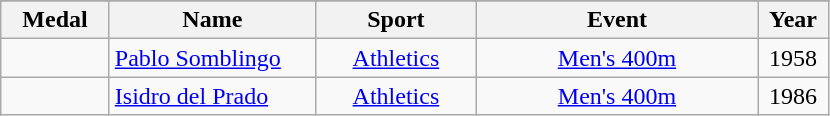<table class="wikitable"  style="font-size:100%;  text-align:center;">
<tr>
</tr>
<tr>
<th width="65">Medal</th>
<th width="130">Name</th>
<th width="100">Sport</th>
<th width="180">Event</th>
<th width="40">Year</th>
</tr>
<tr>
<td></td>
<td align=left><a href='#'>Pablo Somblingo</a></td>
<td><a href='#'>Athletics</a></td>
<td><a href='#'>Men's 400m</a></td>
<td>1958</td>
</tr>
<tr>
<td></td>
<td align=left><a href='#'>Isidro del Prado</a></td>
<td><a href='#'>Athletics</a></td>
<td><a href='#'>Men's 400m</a></td>
<td>1986</td>
</tr>
</table>
